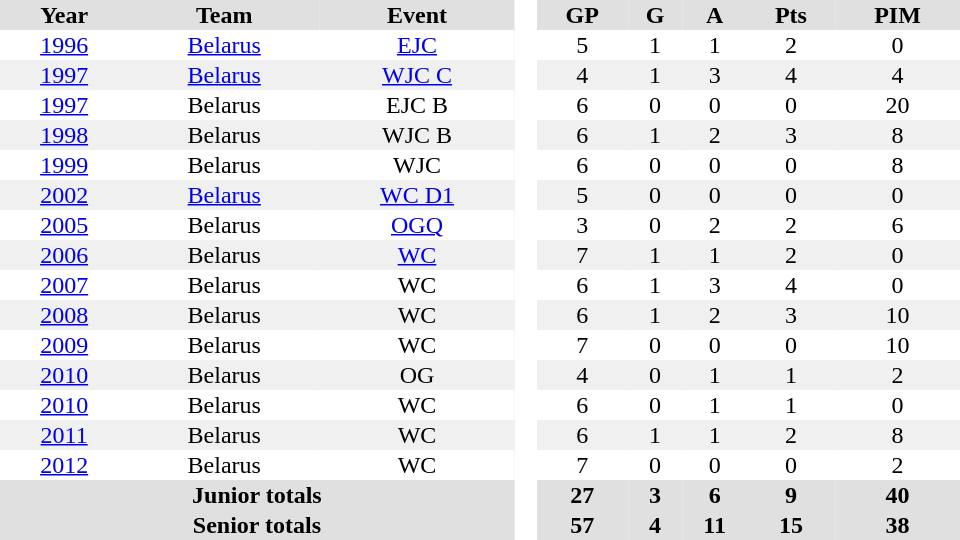<table border="0" cellpadding="1" cellspacing="0" style="text-align:center; width:40em">
<tr ALIGN="center" bgcolor="#e0e0e0">
<th>Year</th>
<th>Team</th>
<th>Event</th>
<th ALIGN="center" rowspan="99" bgcolor="#ffffff"> </th>
<th>GP</th>
<th>G</th>
<th>A</th>
<th>Pts</th>
<th>PIM</th>
</tr>
<tr>
<td><a href='#'>1996</a></td>
<td><a href='#'>Belarus</a></td>
<td><a href='#'>EJC</a></td>
<td>5</td>
<td>1</td>
<td>1</td>
<td>2</td>
<td>0</td>
</tr>
<tr bgcolor="#f0f0f0">
<td><a href='#'>1997</a></td>
<td><a href='#'>Belarus</a></td>
<td><a href='#'>WJC C</a></td>
<td>4</td>
<td>1</td>
<td>3</td>
<td>4</td>
<td>4</td>
</tr>
<tr>
<td><a href='#'>1997</a></td>
<td>Belarus</td>
<td>EJC B</td>
<td>6</td>
<td>0</td>
<td>0</td>
<td>0</td>
<td>20</td>
</tr>
<tr bgcolor="#f0f0f0">
<td><a href='#'>1998</a></td>
<td>Belarus</td>
<td>WJC B</td>
<td>6</td>
<td>1</td>
<td>2</td>
<td>3</td>
<td>8</td>
</tr>
<tr>
<td><a href='#'>1999</a></td>
<td>Belarus</td>
<td>WJC</td>
<td>6</td>
<td>0</td>
<td>0</td>
<td>0</td>
<td>8</td>
</tr>
<tr bgcolor="#f0f0f0">
<td><a href='#'>2002</a></td>
<td><a href='#'>Belarus</a></td>
<td><a href='#'>WC D1</a></td>
<td>5</td>
<td>0</td>
<td>0</td>
<td>0</td>
<td>0</td>
</tr>
<tr>
<td><a href='#'>2005</a></td>
<td>Belarus</td>
<td><a href='#'>OGQ</a></td>
<td>3</td>
<td>0</td>
<td>2</td>
<td>2</td>
<td>6</td>
</tr>
<tr bgcolor="#f0f0f0">
<td><a href='#'>2006</a></td>
<td>Belarus</td>
<td><a href='#'>WC</a></td>
<td>7</td>
<td>1</td>
<td>1</td>
<td>2</td>
<td>0</td>
</tr>
<tr>
<td><a href='#'>2007</a></td>
<td>Belarus</td>
<td>WC</td>
<td>6</td>
<td>1</td>
<td>3</td>
<td>4</td>
<td>0</td>
</tr>
<tr bgcolor="#f0f0f0">
<td><a href='#'>2008</a></td>
<td>Belarus</td>
<td>WC</td>
<td>6</td>
<td>1</td>
<td>2</td>
<td>3</td>
<td>10</td>
</tr>
<tr>
<td><a href='#'>2009</a></td>
<td>Belarus</td>
<td>WC</td>
<td>7</td>
<td>0</td>
<td>0</td>
<td>0</td>
<td>10</td>
</tr>
<tr bgcolor="#f0f0f0">
<td><a href='#'>2010</a></td>
<td>Belarus</td>
<td>OG</td>
<td>4</td>
<td>0</td>
<td>1</td>
<td>1</td>
<td>2</td>
</tr>
<tr>
<td><a href='#'>2010</a></td>
<td>Belarus</td>
<td>WC</td>
<td>6</td>
<td>0</td>
<td>1</td>
<td>1</td>
<td>0</td>
</tr>
<tr bgcolor="#f0f0f0">
<td><a href='#'>2011</a></td>
<td>Belarus</td>
<td>WC</td>
<td>6</td>
<td>1</td>
<td>1</td>
<td>2</td>
<td>8</td>
</tr>
<tr>
<td><a href='#'>2012</a></td>
<td>Belarus</td>
<td>WC</td>
<td>7</td>
<td>0</td>
<td>0</td>
<td>0</td>
<td>2</td>
</tr>
<tr bgcolor="#e0e0e0">
<th colspan="3">Junior totals</th>
<th>27</th>
<th>3</th>
<th>6</th>
<th>9</th>
<th>40</th>
</tr>
<tr bgcolor="#e0e0e0">
<th colspan="3">Senior totals</th>
<th>57</th>
<th>4</th>
<th>11</th>
<th>15</th>
<th>38</th>
</tr>
</table>
